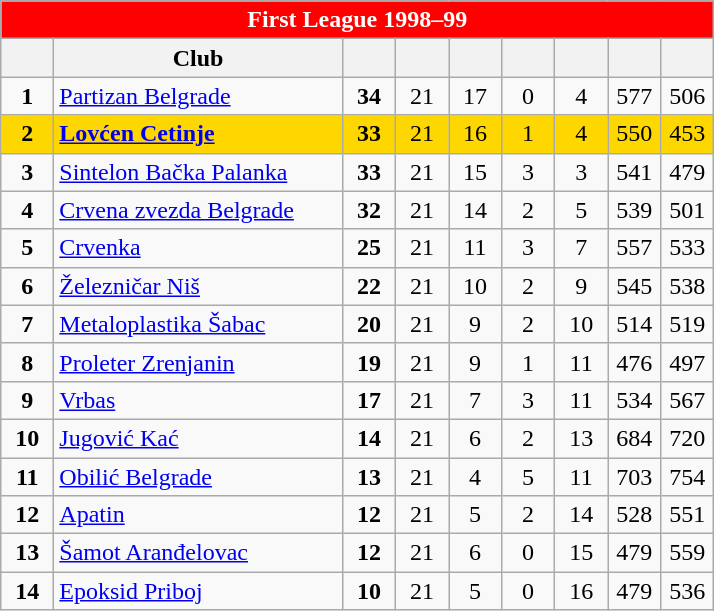<table class="wikitable" style="text-align:center">
<tr>
<th colspan=10 style="background:red;color:white;">First League 1998–99</th>
</tr>
<tr>
<th width=28></th>
<th width=185>Club</th>
<th width=28></th>
<th width=28></th>
<th width=28></th>
<th width=28></th>
<th width=28></th>
<th width=28></th>
<th width=28></th>
</tr>
<tr>
<td><strong>1</strong></td>
<td align=left><a href='#'>Partizan Belgrade</a></td>
<td><strong>34</strong></td>
<td>21</td>
<td>17</td>
<td>0</td>
<td>4</td>
<td>577</td>
<td>506</td>
</tr>
<tr style="background:gold;">
<td><strong>2</strong></td>
<td align=left><strong><a href='#'>Lovćen Cetinje</a></strong></td>
<td><strong>33</strong></td>
<td>21</td>
<td>16</td>
<td>1</td>
<td>4</td>
<td>550</td>
<td>453</td>
</tr>
<tr>
<td><strong>3</strong></td>
<td align=left><a href='#'>Sintelon Bačka Palanka</a></td>
<td><strong>33</strong></td>
<td>21</td>
<td>15</td>
<td>3</td>
<td>3</td>
<td>541</td>
<td>479</td>
</tr>
<tr>
<td><strong>4</strong></td>
<td align=left><a href='#'>Crvena zvezda Belgrade</a></td>
<td><strong>32</strong></td>
<td>21</td>
<td>14</td>
<td>2</td>
<td>5</td>
<td>539</td>
<td>501</td>
</tr>
<tr>
<td><strong>5</strong></td>
<td align=left><a href='#'>Crvenka</a></td>
<td><strong>25</strong></td>
<td>21</td>
<td>11</td>
<td>3</td>
<td>7</td>
<td>557</td>
<td>533</td>
</tr>
<tr>
<td><strong>6</strong></td>
<td align=left><a href='#'>Železničar Niš</a></td>
<td><strong>22</strong></td>
<td>21</td>
<td>10</td>
<td>2</td>
<td>9</td>
<td>545</td>
<td>538</td>
</tr>
<tr>
<td><strong>7</strong></td>
<td align=left><a href='#'>Metaloplastika Šabac</a></td>
<td><strong>20</strong></td>
<td>21</td>
<td>9</td>
<td>2</td>
<td>10</td>
<td>514</td>
<td>519</td>
</tr>
<tr>
<td><strong>8</strong></td>
<td align=left><a href='#'>Proleter Zrenjanin</a></td>
<td><strong>19</strong></td>
<td>21</td>
<td>9</td>
<td>1</td>
<td>11</td>
<td>476</td>
<td>497</td>
</tr>
<tr>
<td><strong>9</strong></td>
<td align=left><a href='#'>Vrbas</a></td>
<td><strong>17</strong></td>
<td>21</td>
<td>7</td>
<td>3</td>
<td>11</td>
<td>534</td>
<td>567</td>
</tr>
<tr>
<td><strong>10</strong></td>
<td align=left><a href='#'>Jugović Kać</a></td>
<td><strong>14</strong></td>
<td>21</td>
<td>6</td>
<td>2</td>
<td>13</td>
<td>684</td>
<td>720</td>
</tr>
<tr>
<td><strong>11</strong></td>
<td align=left><a href='#'>Obilić Belgrade</a></td>
<td><strong>13</strong></td>
<td>21</td>
<td>4</td>
<td>5</td>
<td>11</td>
<td>703</td>
<td>754</td>
</tr>
<tr>
<td><strong>12</strong></td>
<td align=left><a href='#'>Apatin</a></td>
<td><strong>12</strong></td>
<td>21</td>
<td>5</td>
<td>2</td>
<td>14</td>
<td>528</td>
<td>551</td>
</tr>
<tr>
<td><strong>13</strong></td>
<td align=left><a href='#'>Šamot Aranđelovac</a></td>
<td><strong>12</strong></td>
<td>21</td>
<td>6</td>
<td>0</td>
<td>15</td>
<td>479</td>
<td>559</td>
</tr>
<tr>
<td><strong>14</strong></td>
<td align=left><a href='#'>Epoksid Priboj</a></td>
<td><strong>10</strong></td>
<td>21</td>
<td>5</td>
<td>0</td>
<td>16</td>
<td>479</td>
<td>536</td>
</tr>
</table>
